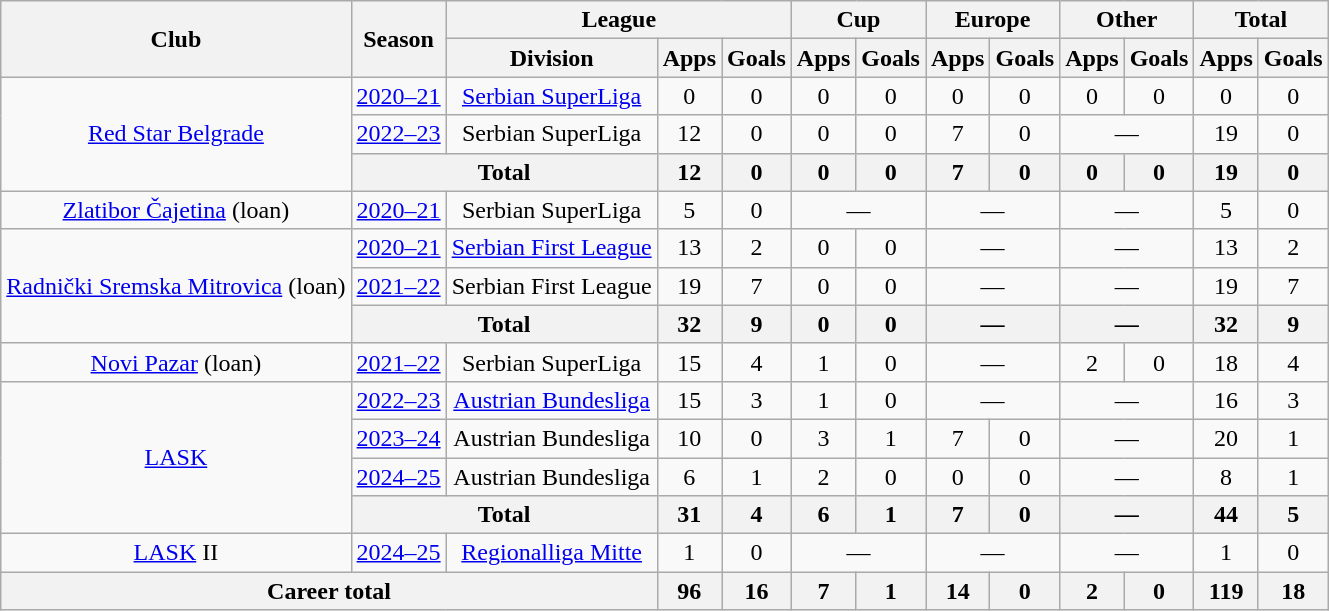<table class="wikitable" style="text-align:center">
<tr>
<th rowspan="2">Club</th>
<th rowspan="2">Season</th>
<th colspan="3">League</th>
<th colspan="2">Cup</th>
<th colspan="2">Europe</th>
<th colspan="2">Other</th>
<th colspan="2">Total</th>
</tr>
<tr>
<th>Division</th>
<th>Apps</th>
<th>Goals</th>
<th>Apps</th>
<th>Goals</th>
<th>Apps</th>
<th>Goals</th>
<th>Apps</th>
<th>Goals</th>
<th>Apps</th>
<th>Goals</th>
</tr>
<tr>
<td rowspan="3"><a href='#'>Red Star Belgrade</a></td>
<td><a href='#'>2020–21</a></td>
<td><a href='#'>Serbian SuperLiga</a></td>
<td>0</td>
<td>0</td>
<td>0</td>
<td>0</td>
<td>0</td>
<td>0</td>
<td>0</td>
<td>0</td>
<td>0</td>
<td>0</td>
</tr>
<tr>
<td><a href='#'>2022–23</a></td>
<td>Serbian SuperLiga</td>
<td>12</td>
<td>0</td>
<td>0</td>
<td>0</td>
<td>7</td>
<td>0</td>
<td colspan="2">—</td>
<td>19</td>
<td>0</td>
</tr>
<tr>
<th colspan="2">Total</th>
<th>12</th>
<th>0</th>
<th>0</th>
<th>0</th>
<th>7</th>
<th>0</th>
<th>0</th>
<th>0</th>
<th>19</th>
<th>0</th>
</tr>
<tr>
<td><a href='#'>Zlatibor Čajetina</a> (loan)</td>
<td><a href='#'>2020–21</a></td>
<td>Serbian SuperLiga</td>
<td>5</td>
<td>0</td>
<td colspan="2">—</td>
<td colspan="2">—</td>
<td colspan="2">—</td>
<td>5</td>
<td>0</td>
</tr>
<tr>
<td rowspan="3"><a href='#'>Radnički Sremska Mitrovica</a> (loan)</td>
<td><a href='#'>2020–21</a></td>
<td><a href='#'>Serbian First League</a></td>
<td>13</td>
<td>2</td>
<td>0</td>
<td>0</td>
<td colspan="2">—</td>
<td colspan="2">—</td>
<td>13</td>
<td>2</td>
</tr>
<tr>
<td><a href='#'>2021–22</a></td>
<td>Serbian First League</td>
<td>19</td>
<td>7</td>
<td>0</td>
<td>0</td>
<td colspan="2">—</td>
<td colspan="2">—</td>
<td>19</td>
<td>7</td>
</tr>
<tr>
<th colspan="2">Total</th>
<th>32</th>
<th>9</th>
<th>0</th>
<th>0</th>
<th colspan="2">—</th>
<th colspan="2">—</th>
<th>32</th>
<th>9</th>
</tr>
<tr>
<td><a href='#'>Novi Pazar</a> (loan)</td>
<td><a href='#'>2021–22</a></td>
<td>Serbian SuperLiga</td>
<td>15</td>
<td>4</td>
<td>1</td>
<td>0</td>
<td colspan="2">—</td>
<td>2</td>
<td>0</td>
<td>18</td>
<td>4</td>
</tr>
<tr>
<td rowspan="4"><a href='#'>LASK</a></td>
<td><a href='#'>2022–23</a></td>
<td><a href='#'>Austrian Bundesliga</a></td>
<td>15</td>
<td>3</td>
<td>1</td>
<td>0</td>
<td colspan="2">—</td>
<td colspan="2">—</td>
<td>16</td>
<td>3</td>
</tr>
<tr>
<td><a href='#'>2023–24</a></td>
<td>Austrian Bundesliga</td>
<td>10</td>
<td>0</td>
<td>3</td>
<td>1</td>
<td>7</td>
<td>0</td>
<td colspan="2">—</td>
<td>20</td>
<td>1</td>
</tr>
<tr>
<td><a href='#'>2024–25</a></td>
<td>Austrian Bundesliga</td>
<td>6</td>
<td>1</td>
<td>2</td>
<td>0</td>
<td>0</td>
<td>0</td>
<td colspan="2">—</td>
<td>8</td>
<td>1</td>
</tr>
<tr>
<th colspan="2">Total</th>
<th>31</th>
<th>4</th>
<th>6</th>
<th>1</th>
<th>7</th>
<th>0</th>
<th colspan="2">—</th>
<th>44</th>
<th>5</th>
</tr>
<tr>
<td><a href='#'>LASK</a> II</td>
<td><a href='#'>2024–25</a></td>
<td><a href='#'>Regionalliga Mitte</a></td>
<td>1</td>
<td>0</td>
<td colspan="2">—</td>
<td colspan="2">—</td>
<td colspan="2">—</td>
<td>1</td>
<td>0</td>
</tr>
<tr>
<th colspan="3">Career total</th>
<th>96</th>
<th>16</th>
<th>7</th>
<th>1</th>
<th>14</th>
<th>0</th>
<th>2</th>
<th>0</th>
<th>119</th>
<th>18</th>
</tr>
</table>
